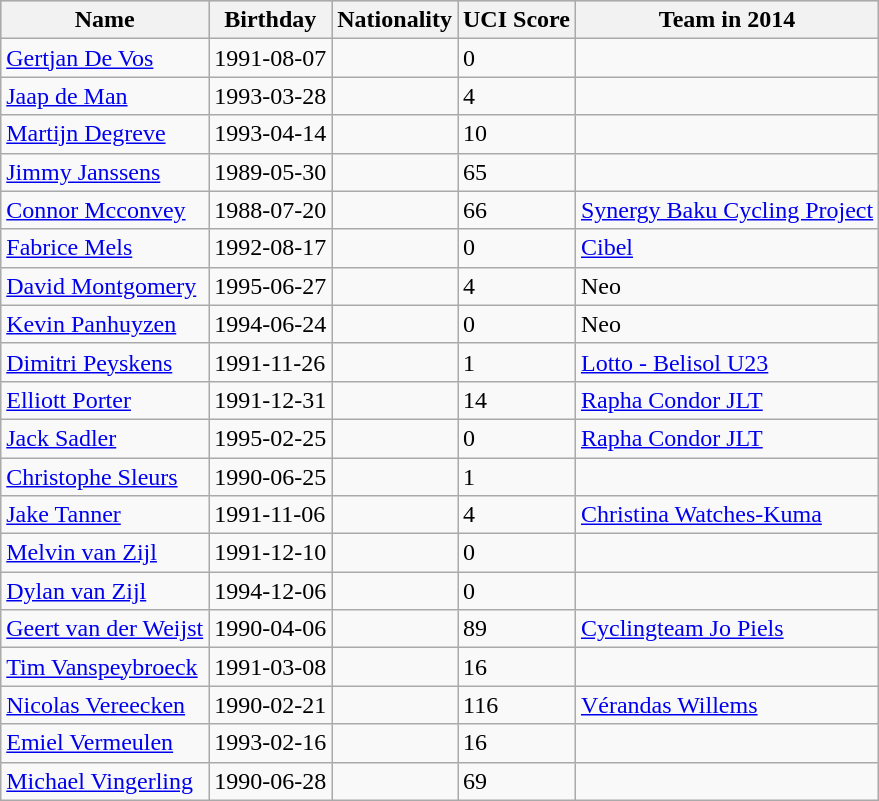<table class="wikitable sortable">
<tr bgcolor="#CCCCCC">
<th>Name</th>
<th>Birthday</th>
<th>Nationality</th>
<th>UCI Score</th>
<th>Team in 2014</th>
</tr>
<tr>
<td><a href='#'>Gertjan De Vos</a></td>
<td>1991-08-07</td>
<td></td>
<td>0</td>
<td></td>
</tr>
<tr>
<td><a href='#'>Jaap de Man</a></td>
<td>1993-03-28</td>
<td></td>
<td>4</td>
<td></td>
</tr>
<tr>
<td><a href='#'>Martijn Degreve</a></td>
<td>1993-04-14</td>
<td></td>
<td>10</td>
<td></td>
</tr>
<tr>
<td><a href='#'>Jimmy Janssens</a></td>
<td>1989-05-30</td>
<td></td>
<td>65</td>
<td></td>
</tr>
<tr>
<td><a href='#'>Connor Mcconvey</a></td>
<td>1988-07-20</td>
<td></td>
<td>66</td>
<td><a href='#'>Synergy Baku Cycling Project</a></td>
</tr>
<tr>
<td><a href='#'>Fabrice Mels</a></td>
<td>1992-08-17</td>
<td></td>
<td>0</td>
<td><a href='#'>Cibel</a></td>
</tr>
<tr>
<td><a href='#'>David Montgomery</a></td>
<td>1995-06-27</td>
<td></td>
<td>4</td>
<td>Neo</td>
</tr>
<tr>
<td><a href='#'>Kevin Panhuyzen</a></td>
<td>1994-06-24</td>
<td></td>
<td>0</td>
<td>Neo</td>
</tr>
<tr>
<td><a href='#'>Dimitri Peyskens </a></td>
<td>1991-11-26</td>
<td></td>
<td>1</td>
<td><a href='#'>Lotto - Belisol U23</a></td>
</tr>
<tr>
<td><a href='#'>Elliott Porter</a></td>
<td>1991-12-31</td>
<td></td>
<td>14</td>
<td><a href='#'>Rapha Condor JLT</a></td>
</tr>
<tr>
<td><a href='#'>Jack Sadler</a></td>
<td>1995-02-25</td>
<td></td>
<td>0</td>
<td><a href='#'>Rapha Condor JLT</a></td>
</tr>
<tr>
<td><a href='#'>Christophe Sleurs</a></td>
<td>1990-06-25</td>
<td></td>
<td>1</td>
<td></td>
</tr>
<tr>
<td><a href='#'>Jake Tanner</a></td>
<td>1991-11-06</td>
<td></td>
<td>4</td>
<td><a href='#'>Christina Watches-Kuma</a></td>
</tr>
<tr>
<td><a href='#'>Melvin van Zijl</a></td>
<td>1991-12-10</td>
<td></td>
<td>0</td>
<td></td>
</tr>
<tr>
<td><a href='#'>Dylan van Zijl</a></td>
<td>1994-12-06</td>
<td></td>
<td>0</td>
<td></td>
</tr>
<tr>
<td><a href='#'>Geert van der Weijst</a></td>
<td>1990-04-06</td>
<td></td>
<td>89</td>
<td><a href='#'>Cyclingteam Jo Piels</a></td>
</tr>
<tr>
<td><a href='#'>Tim Vanspeybroeck</a></td>
<td>1991-03-08</td>
<td></td>
<td>16</td>
<td></td>
</tr>
<tr>
<td><a href='#'>Nicolas Vereecken</a></td>
<td>1990-02-21</td>
<td></td>
<td>116</td>
<td><a href='#'>Vérandas Willems</a></td>
</tr>
<tr>
<td><a href='#'>Emiel Vermeulen</a></td>
<td>1993-02-16</td>
<td></td>
<td>16</td>
<td></td>
</tr>
<tr>
<td><a href='#'>Michael Vingerling</a></td>
<td>1990-06-28</td>
<td></td>
<td>69</td>
<td></td>
</tr>
</table>
